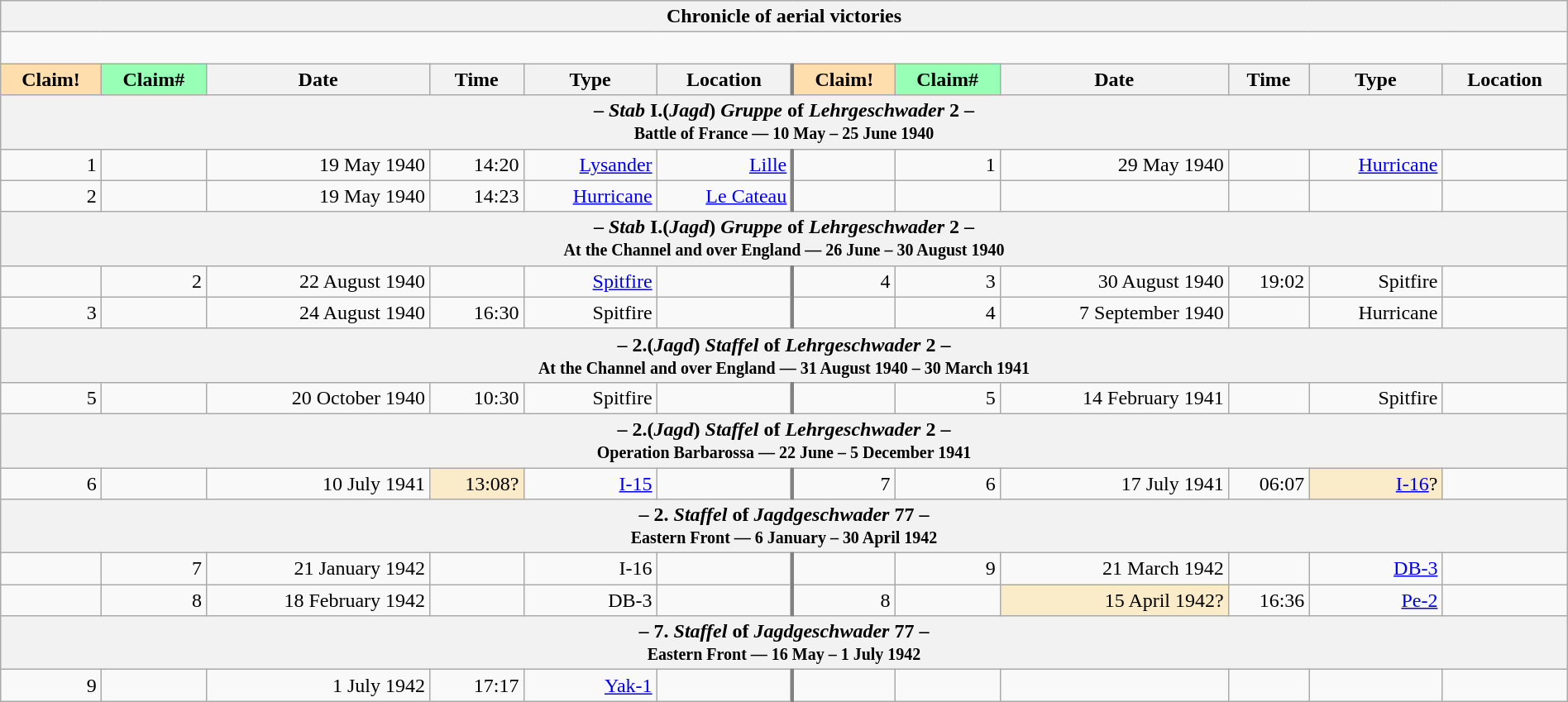<table class="wikitable plainrowheaders collapsible" style="margin-left: auto; margin-right: auto; border: none; text-align:right; width: 100%;">
<tr>
<th colspan="12">Chronicle of aerial victories</th>
</tr>
<tr>
<td colspan="12" style="text-align: left;"><br>

</td>
</tr>
<tr>
<th scope="col" style="background:#ffdead">Claim!</th>
<th scope="col" style="background:#97ffb6">Claim#</th>
<th scope="col">Date</th>
<th scope="col">Time</th>
<th scope="col" width="100px">Type</th>
<th scope="col">Location</th>
<th scope="col" style="border-left: 3px solid grey; background:#ffdead">Claim!</th>
<th scope="col" style="background:#97ffb6">Claim#</th>
<th scope="col">Date</th>
<th scope="col">Time</th>
<th scope="col" width="100px">Type</th>
<th scope="col">Location</th>
</tr>
<tr>
<th colspan="12">– <em>Stab</em> I.(<em>Jagd</em>) <em>Gruppe</em>  of <em>Lehrgeschwader</em> 2 –<br><small>Battle of France — 10 May – 25 June 1940</small></th>
</tr>
<tr>
<td>1</td>
<td></td>
<td>19 May 1940</td>
<td>14:20</td>
<td><a href='#'>Lysander</a></td>
<td><a href='#'>Lille</a></td>
<td style="border-left: 3px solid grey;"></td>
<td>1</td>
<td>29 May 1940</td>
<td></td>
<td><a href='#'>Hurricane</a></td>
<td></td>
</tr>
<tr>
<td>2</td>
<td></td>
<td>19 May 1940</td>
<td>14:23</td>
<td><a href='#'>Hurricane</a></td>
<td><a href='#'>Le Cateau</a></td>
<td style="border-left: 3px solid grey;"></td>
<td></td>
<td></td>
<td></td>
<td></td>
<td></td>
</tr>
<tr>
<th colspan="12">– <em>Stab</em> I.(<em>Jagd</em>) <em>Gruppe</em> of <em>Lehrgeschwader</em> 2 –<br><small>At the Channel and over England — 26 June – 30 August 1940</small></th>
</tr>
<tr>
<td></td>
<td>2</td>
<td>22 August 1940</td>
<td></td>
<td><a href='#'>Spitfire</a></td>
<td></td>
<td style="border-left: 3px solid grey;">4</td>
<td>3</td>
<td>30 August 1940</td>
<td>19:02</td>
<td>Spitfire</td>
<td></td>
</tr>
<tr>
<td>3</td>
<td></td>
<td>24 August 1940</td>
<td>16:30</td>
<td>Spitfire</td>
<td></td>
<td style="border-left: 3px solid grey;"></td>
<td>4</td>
<td>7 September 1940</td>
<td></td>
<td>Hurricane</td>
<td></td>
</tr>
<tr>
<th colspan="12">– 2.(<em>Jagd</em>) <em>Staffel</em>  of <em>Lehrgeschwader</em> 2 –<br><small>At the Channel and over England — 31 August 1940 – 30 March 1941</small></th>
</tr>
<tr>
<td>5</td>
<td></td>
<td>20 October 1940</td>
<td>10:30</td>
<td>Spitfire</td>
<td></td>
<td style="border-left: 3px solid grey;"></td>
<td>5</td>
<td>14 February 1941</td>
<td></td>
<td>Spitfire</td>
<td></td>
</tr>
<tr>
<th colspan="12">– 2.(<em>Jagd</em>) <em>Staffel</em>  of <em>Lehrgeschwader</em> 2 –<br><small>Operation Barbarossa — 22 June – 5 December 1941</small></th>
</tr>
<tr>
<td>6</td>
<td></td>
<td>10 July 1941</td>
<td style="background:#faecc8">13:08?</td>
<td><a href='#'>I-15</a></td>
<td></td>
<td style="border-left: 3px solid grey;">7</td>
<td>6</td>
<td>17 July 1941</td>
<td>06:07</td>
<td style="background:#faecc8"><a href='#'>I-16</a>?</td>
<td></td>
</tr>
<tr>
<th colspan="12">– 2. <em>Staffel</em>  of <em>Jagdgeschwader</em> 77 –<br><small>Eastern Front — 6 January – 30 April 1942</small></th>
</tr>
<tr>
<td></td>
<td>7</td>
<td>21 January 1942</td>
<td></td>
<td>I-16</td>
<td></td>
<td style="border-left: 3px solid grey;"></td>
<td>9</td>
<td>21 March 1942</td>
<td></td>
<td><a href='#'>DB-3</a></td>
<td></td>
</tr>
<tr>
<td></td>
<td>8</td>
<td>18 February 1942</td>
<td></td>
<td>DB-3</td>
<td></td>
<td style="border-left: 3px solid grey;">8</td>
<td></td>
<td style="background:#faecc8">15 April 1942?</td>
<td>16:36</td>
<td><a href='#'>Pe-2</a></td>
<td></td>
</tr>
<tr>
<th colspan="12">– 7. <em>Staffel</em>  of <em>Jagdgeschwader</em> 77 –<br><small>Eastern Front — 16 May – 1 July 1942</small></th>
</tr>
<tr>
<td>9</td>
<td></td>
<td>1 July 1942</td>
<td>17:17</td>
<td><a href='#'>Yak-1</a></td>
<td></td>
<td style="border-left: 3px solid grey;"></td>
<td></td>
<td></td>
<td></td>
<td></td>
<td></td>
</tr>
</table>
